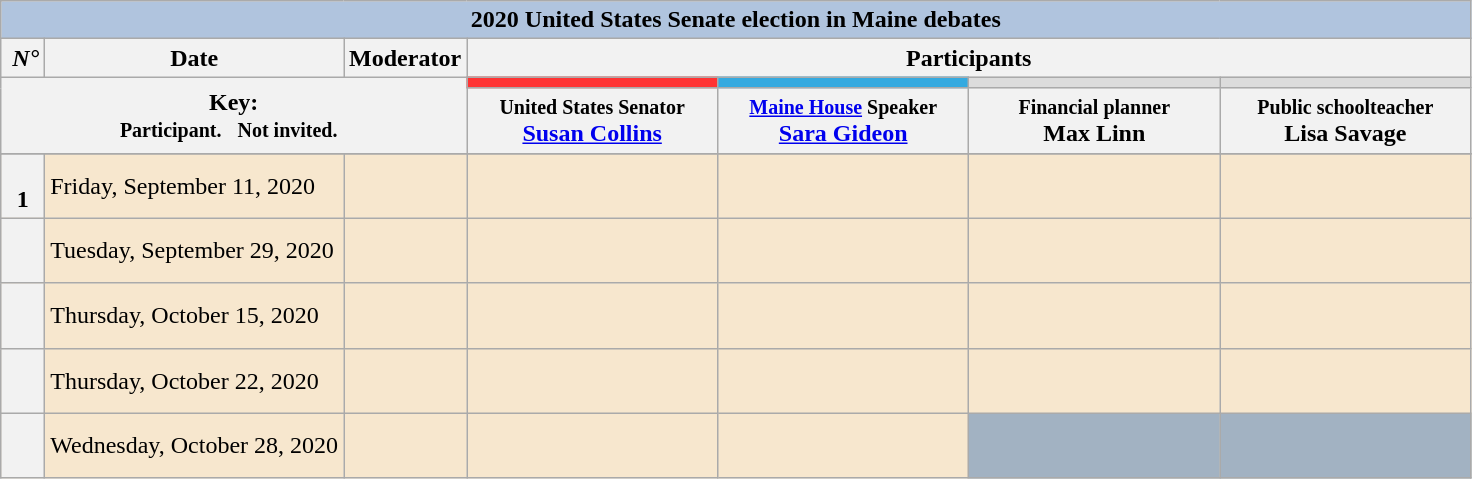<table class="wikitable">
<tr>
<th style="background:#B0C4DE" colspan="16">2020 United States Senate election in Maine debates</th>
</tr>
<tr>
<th style="white-space:nowrap;"> <em>N°</em></th>
<th>Date</th>
<th>Moderator</th>
<th scope="col" colspan="10">Participants</th>
</tr>
<tr>
<th colspan="3" rowspan="2">Key:<br> <small>Participant.  </small> <small>Not invited.  </small></th>
<th scope="col" style="width:10em; background: #FF3333;"><small><a href='#'></a></small></th>
<th scope="col" style="width:10em; background: #34AAE0;"><small><a href='#'></a></small></th>
<th scope="col" style="width:10em; background: #DCDCDC"><small><a href='#'></a></small></th>
<th scope="col" style="width:10em; background: #DCDCDC"><small><a href='#'></a></small></th>
</tr>
<tr>
<th><small>United States Senator</small><br><a href='#'>Susan Collins</a><br></th>
<th><small><a href='#'>Maine House</a> Speaker</small><br><a href='#'>Sara Gideon</a></th>
<th><small>Financial planner</small><br>Max Linn</th>
<th><small>Public schoolteacher</small><br>Lisa Savage<br></th>
</tr>
<tr>
</tr>
<tr bgcolor="#F7E7CE">
<th><br>1<br></th>
<td style="white-space:nowrap;">Friday, September 11, 2020</td>
<td style="white-space:nowrap;"></td>
<td></td>
<td></td>
<td></td>
<td></td>
</tr>
<tr bgcolor="#F7E7CE">
<th><br><br></th>
<td style="white-space:nowrap;">Tuesday, September 29, 2020</td>
<td style="white-space:nowrap;"></td>
<td></td>
<td></td>
<td></td>
<td></td>
</tr>
<tr bgcolor="#F7E7CE">
<th><br><br></th>
<td style="white-space:nowrap;">Thursday, October 15, 2020</td>
<td style="white-space:nowrap;"></td>
<td></td>
<td></td>
<td></td>
<td></td>
</tr>
<tr bgcolor="#F7E7CE">
<th><br><br></th>
<td style="white-space:nowrap;">Thursday, October 22, 2020</td>
<td style="white-space:nowrap;"></td>
<td></td>
<td></td>
<td></td>
<td></td>
</tr>
<tr bgcolor="#F7E7CE">
<th><br><br></th>
<td style="white-space:nowrap;">Wednesday, October 28, 2020</td>
<td style="white-space:nowrap;"></td>
<td></td>
<td></td>
<td style="background:#A2B2C2;"></td>
<td style="background:#A2B2C2;"></td>
</tr>
</table>
